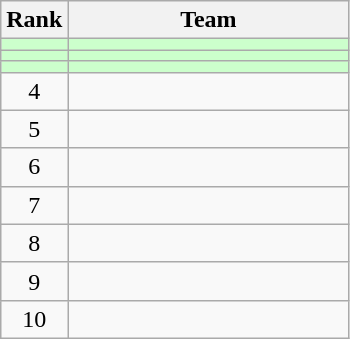<table class=wikitable style="text-align:center;">
<tr>
<th>Rank</th>
<th width=180>Team</th>
</tr>
<tr bgcolor=#CCFFCC>
<td></td>
<td align=left></td>
</tr>
<tr bgcolor=#CCFFCC>
<td></td>
<td align=left></td>
</tr>
<tr bgcolor=#CCFFCC>
<td></td>
<td align=left></td>
</tr>
<tr>
<td>4</td>
<td align=left></td>
</tr>
<tr>
<td>5</td>
<td align=left></td>
</tr>
<tr>
<td>6</td>
<td align=left></td>
</tr>
<tr>
<td>7</td>
<td align=left></td>
</tr>
<tr>
<td>8</td>
<td align=left></td>
</tr>
<tr>
<td>9</td>
<td align=left></td>
</tr>
<tr>
<td>10</td>
<td align=left></td>
</tr>
</table>
